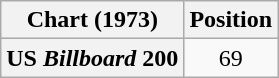<table class="wikitable plainrowheaders">
<tr>
<th>Chart (1973)</th>
<th>Position</th>
</tr>
<tr>
<th scope="row">US <em>Billboard</em> 200</th>
<td align="center">69</td>
</tr>
</table>
